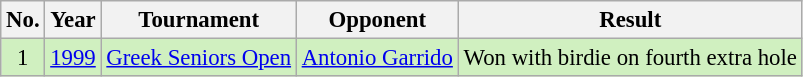<table class="wikitable" style="font-size:95%;">
<tr>
<th>No.</th>
<th>Year</th>
<th>Tournament</th>
<th>Opponent</th>
<th>Result</th>
</tr>
<tr style="background:#D0F0C0;">
<td align=center>1</td>
<td><a href='#'>1999</a></td>
<td><a href='#'>Greek Seniors Open</a></td>
<td> <a href='#'>Antonio Garrido</a></td>
<td>Won with birdie on fourth extra hole</td>
</tr>
</table>
